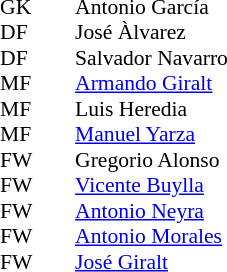<table cellspacing="0" cellpadding="0" style="font-size:90%; margin:0.2em auto;">
<tr>
<th width="25"></th>
<th width="25"></th>
</tr>
<tr>
<td>GK</td>
<td></td>
<td> Antonio García</td>
</tr>
<tr>
<td>DF</td>
<td></td>
<td> José Àlvarez</td>
</tr>
<tr>
<td>DF</td>
<td></td>
<td> Salvador Navarro</td>
</tr>
<tr>
<td>MF</td>
<td></td>
<td> <a href='#'>Armando Giralt</a></td>
</tr>
<tr>
<td>MF</td>
<td></td>
<td> Luis Heredia</td>
</tr>
<tr>
<td>MF</td>
<td></td>
<td> <a href='#'>Manuel Yarza</a></td>
</tr>
<tr>
<td>FW</td>
<td></td>
<td> Gregorio Alonso</td>
</tr>
<tr>
<td>FW</td>
<td></td>
<td> <a href='#'>Vicente Buylla</a></td>
</tr>
<tr>
<td>FW</td>
<td></td>
<td> <a href='#'>Antonio Neyra</a></td>
</tr>
<tr>
<td>FW</td>
<td></td>
<td> <a href='#'>Antonio Morales</a></td>
</tr>
<tr>
<td>FW</td>
<td></td>
<td> <a href='#'>José Giralt</a></td>
</tr>
</table>
